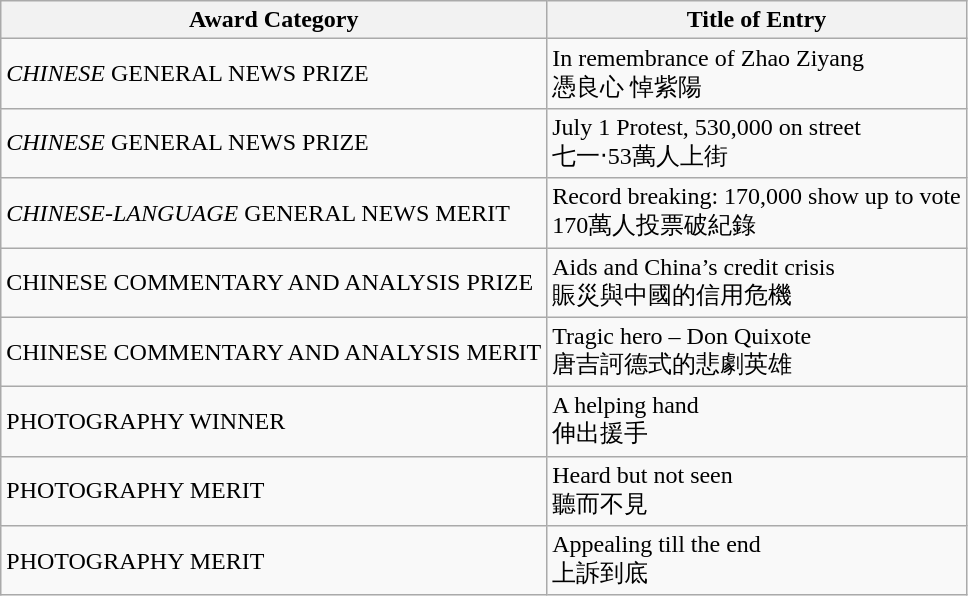<table class="wikitable">
<tr>
<th>Award Category</th>
<th>Title of Entry</th>
</tr>
<tr>
<td><em>CHINESE</em> GENERAL NEWS PRIZE</td>
<td>In remembrance of Zhao Ziyang<br>憑良心 悼紫陽</td>
</tr>
<tr>
<td><em>CHINESE</em> GENERAL NEWS PRIZE</td>
<td>July 1 Protest, 530,000 on street<br>七一‧53萬人上街</td>
</tr>
<tr>
<td><em>CHINESE-LANGUAGE</em> GENERAL NEWS MERIT</td>
<td>Record breaking: 170,000 show up to vote<br>170萬人投票破紀錄</td>
</tr>
<tr>
<td>CHINESE COMMENTARY AND ANALYSIS PRIZE</td>
<td>Aids and China’s credit crisis<br>賑災與中國的信用危機</td>
</tr>
<tr>
<td>CHINESE COMMENTARY AND ANALYSIS MERIT</td>
<td>Tragic hero – Don Quixote<br>唐吉訶德式的悲劇英雄</td>
</tr>
<tr>
<td>PHOTOGRAPHY WINNER</td>
<td>A helping hand<br>伸出援手</td>
</tr>
<tr>
<td>PHOTOGRAPHY MERIT</td>
<td>Heard but not seen<br>聽而不見</td>
</tr>
<tr>
<td>PHOTOGRAPHY MERIT</td>
<td>Appealing till the end<br>上訴到底</td>
</tr>
</table>
